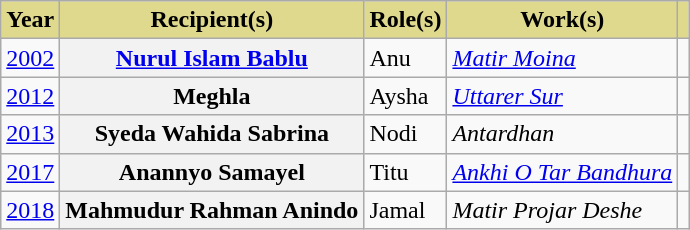<table class="wikitable sortable plainrowheaders">
<tr>
<th style="background:#DFD98D;">Year</th>
<th style="background:#DFD98D;">Recipient(s)</th>
<th style="background:#DFD98D;">Role(s)</th>
<th style="background:#DFD98D;">Work(s)</th>
<th scope="col" class="unsortable" style="background:#DFD98D;"></th>
</tr>
<tr>
<td style="text-align:center;"><a href='#'>2002<br></a></td>
<th scope="row"><a href='#'>Nurul Islam Bablu</a></th>
<td>Anu</td>
<td><em><a href='#'>Matir Moina</a></em></td>
<td></td>
</tr>
<tr>
<td style="text-align:center;"><a href='#'>2012<br></a></td>
<th scope="row">Meghla</th>
<td>Aysha</td>
<td><em><a href='#'>Uttarer Sur</a></em></td>
<td></td>
</tr>
<tr>
<td style="text-align:center;"><a href='#'>2013<br></a></td>
<th scope="row">Syeda Wahida Sabrina</th>
<td>Nodi</td>
<td><em>Antardhan</em></td>
<td></td>
</tr>
<tr>
<td style="text-align:center;"><a href='#'>2017<br></a></td>
<th scope="row">Anannyo Samayel</th>
<td>Titu</td>
<td><em><a href='#'>Ankhi O Tar Bandhura</a></em></td>
<td></td>
</tr>
<tr>
<td style="text-align:center;"><a href='#'>2018<br></a></td>
<th scope="row">Mahmudur Rahman Anindo</th>
<td>Jamal</td>
<td><em>Matir Projar Deshe</em></td>
<td></td>
</tr>
</table>
